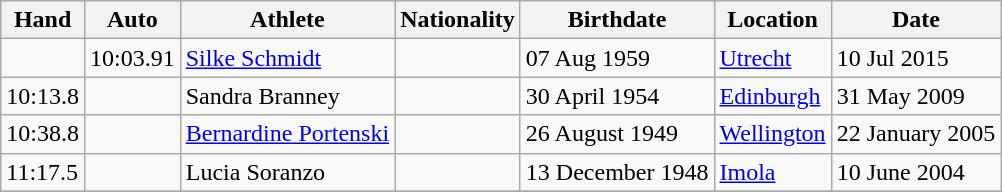<table class="wikitable">
<tr>
<th>Hand</th>
<th>Auto</th>
<th>Athlete</th>
<th>Nationality</th>
<th>Birthdate</th>
<th>Location</th>
<th>Date</th>
</tr>
<tr>
<td></td>
<td>10:03.91</td>
<td><a href='#'>Silke Schmidt</a></td>
<td></td>
<td>07 Aug 1959</td>
<td><a href='#'>Utrecht</a></td>
<td>10 Jul 2015</td>
</tr>
<tr>
<td>10:13.8</td>
<td></td>
<td>Sandra Branney</td>
<td></td>
<td>30 April 1954</td>
<td><a href='#'>Edinburgh</a></td>
<td>31 May 2009</td>
</tr>
<tr>
<td>10:38.8</td>
<td></td>
<td><a href='#'>Bernardine Portenski</a></td>
<td></td>
<td>26 August 1949</td>
<td><a href='#'>Wellington</a></td>
<td>22 January 2005</td>
</tr>
<tr>
<td>11:17.5</td>
<td></td>
<td>Lucia Soranzo</td>
<td></td>
<td>13 December 1948</td>
<td><a href='#'>Imola</a></td>
<td>10 June 2004</td>
</tr>
<tr>
</tr>
</table>
